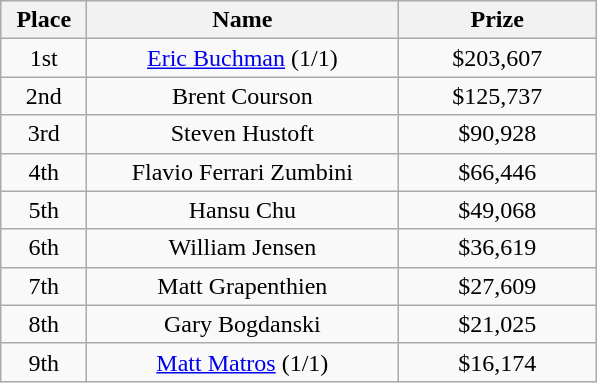<table class="wikitable">
<tr>
<th width="50">Place</th>
<th width="200">Name</th>
<th width="125">Prize</th>
</tr>
<tr>
<td align = "center">1st</td>
<td align = "center"><a href='#'>Eric Buchman</a> (1/1)</td>
<td align = "center">$203,607</td>
</tr>
<tr>
<td align = "center">2nd</td>
<td align = "center">Brent Courson</td>
<td align = "center">$125,737</td>
</tr>
<tr>
<td align = "center">3rd</td>
<td align = "center">Steven Hustoft</td>
<td align = "center">$90,928</td>
</tr>
<tr>
<td align = "center">4th</td>
<td align = "center">Flavio Ferrari Zumbini</td>
<td align = "center">$66,446</td>
</tr>
<tr>
<td align = "center">5th</td>
<td align = "center">Hansu Chu</td>
<td align = "center">$49,068</td>
</tr>
<tr>
<td align = "center">6th</td>
<td align = "center">William Jensen</td>
<td align = "center">$36,619</td>
</tr>
<tr>
<td align = "center">7th</td>
<td align = "center">Matt Grapenthien</td>
<td align = "center">$27,609</td>
</tr>
<tr>
<td align = "center">8th</td>
<td align = "center">Gary Bogdanski</td>
<td align = "center">$21,025</td>
</tr>
<tr>
<td align = "center">9th</td>
<td align = "center"><a href='#'>Matt Matros</a> (1/1)</td>
<td align = "center">$16,174</td>
</tr>
</table>
